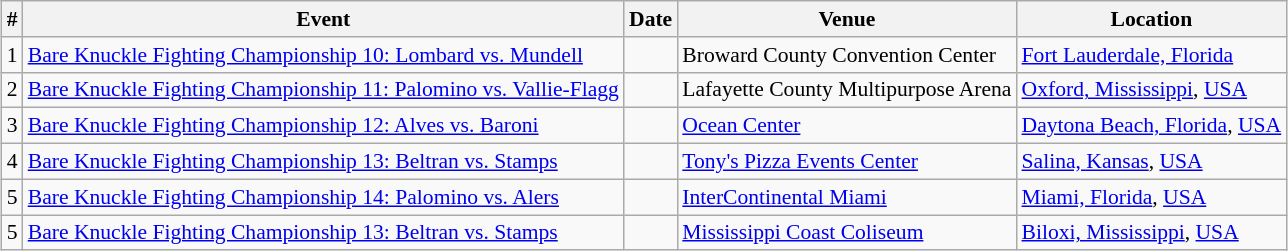<table class="sortable wikitable succession-box" style="margin:1.0em auto; font-size:90%;">
<tr>
<th scope="col">#</th>
<th scope="col">Event</th>
<th scope="col">Date</th>
<th scope="col">Venue</th>
<th scope="col">Location</th>
</tr>
<tr>
<td>1</td>
<td><a href='#'>Bare Knuckle Fighting Championship 10: Lombard vs. Mundell</a></td>
<td></td>
<td>Broward County Convention Center</td>
<td> <a href='#'>Fort Lauderdale, Florida</a></td>
</tr>
<tr>
<td>2</td>
<td><a href='#'>Bare Knuckle Fighting Championship 11: Palomino vs. Vallie-Flagg</a></td>
<td></td>
<td>Lafayette County Multipurpose Arena</td>
<td> <a href='#'>Oxford, Mississippi</a>, <a href='#'>USA</a></td>
</tr>
<tr>
<td>3</td>
<td><a href='#'>Bare Knuckle Fighting Championship 12: Alves vs. Baroni</a></td>
<td></td>
<td><a href='#'>Ocean Center</a></td>
<td> <a href='#'>Daytona Beach, Florida</a>, <a href='#'>USA</a></td>
</tr>
<tr>
<td>4</td>
<td><a href='#'>Bare Knuckle Fighting Championship 13: Beltran vs. Stamps</a></td>
<td></td>
<td><a href='#'>Tony's Pizza Events Center</a></td>
<td> <a href='#'>Salina, Kansas</a>, <a href='#'>USA</a></td>
</tr>
<tr>
<td>5</td>
<td><a href='#'>Bare Knuckle Fighting Championship 14: Palomino vs. Alers</a></td>
<td></td>
<td><a href='#'>InterContinental Miami</a></td>
<td> <a href='#'>Miami, Florida</a>, <a href='#'>USA</a></td>
</tr>
<tr>
<td>5</td>
<td><a href='#'>Bare Knuckle Fighting Championship 13: Beltran vs. Stamps</a></td>
<td></td>
<td><a href='#'>Mississippi Coast Coliseum</a></td>
<td> <a href='#'>Biloxi, Mississippi</a>, <a href='#'>USA</a></td>
</tr>
</table>
